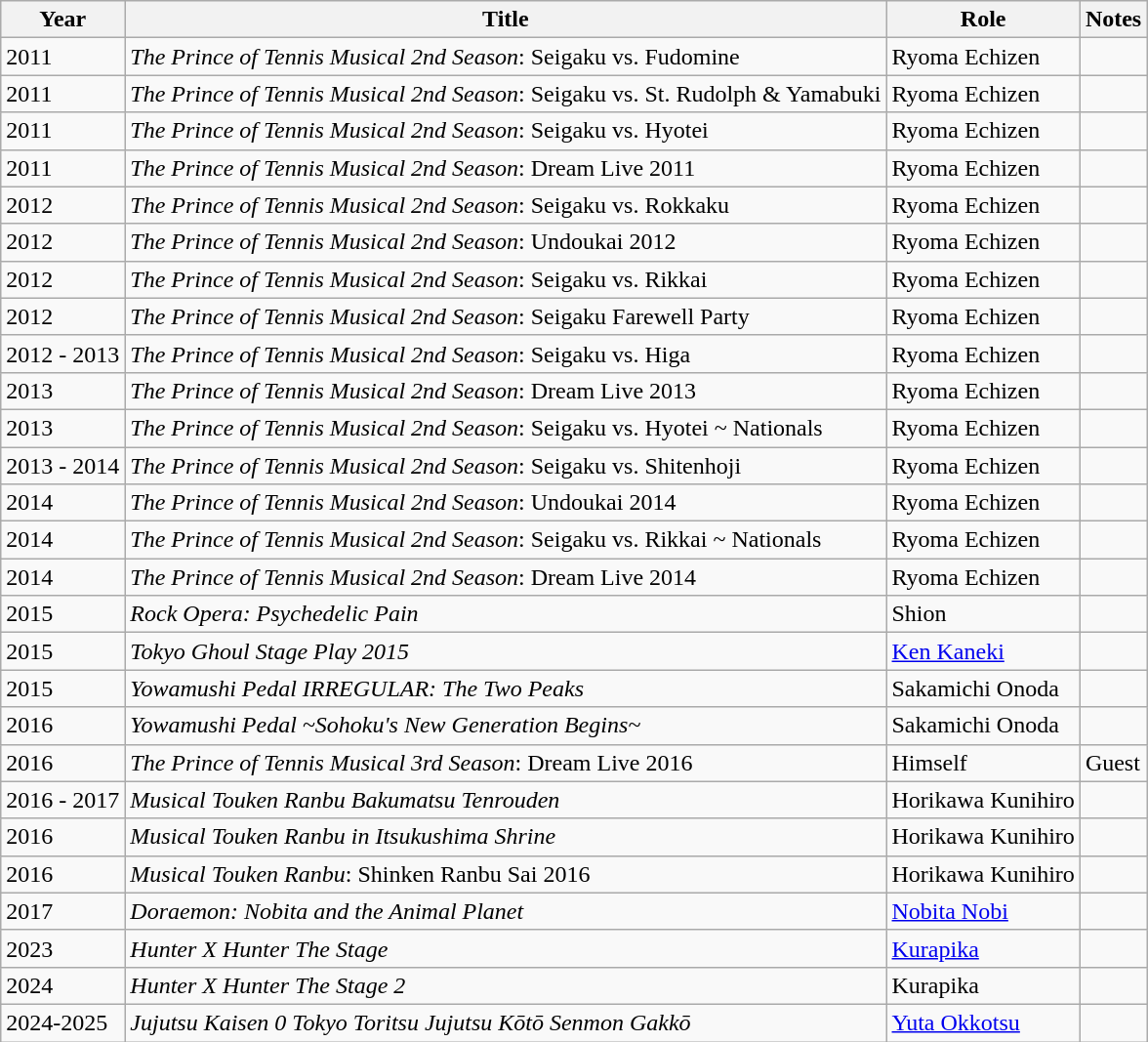<table class="wikitable">
<tr>
<th>Year</th>
<th>Title</th>
<th>Role</th>
<th>Notes</th>
</tr>
<tr>
<td>2011</td>
<td><em>The Prince of Tennis Musical 2nd Season</em>: Seigaku vs. Fudomine</td>
<td>Ryoma Echizen</td>
<td></td>
</tr>
<tr>
<td>2011</td>
<td><em>The Prince of Tennis Musical 2nd Season</em>: Seigaku vs. St. Rudolph & Yamabuki</td>
<td>Ryoma Echizen</td>
<td></td>
</tr>
<tr>
<td>2011</td>
<td><em>The Prince of Tennis Musical 2nd Season</em>: Seigaku vs. Hyotei</td>
<td>Ryoma Echizen</td>
<td></td>
</tr>
<tr>
<td>2011</td>
<td><em>The Prince of Tennis Musical 2nd Season</em>: Dream Live 2011</td>
<td>Ryoma Echizen</td>
<td></td>
</tr>
<tr>
<td>2012</td>
<td><em>The Prince of Tennis Musical 2nd Season</em>: Seigaku vs. Rokkaku</td>
<td>Ryoma Echizen</td>
<td></td>
</tr>
<tr>
<td>2012</td>
<td><em>The Prince of Tennis Musical 2nd Season</em>: Undoukai 2012</td>
<td>Ryoma Echizen</td>
<td></td>
</tr>
<tr>
<td>2012</td>
<td><em>The Prince of Tennis Musical 2nd Season</em>: Seigaku vs. Rikkai</td>
<td>Ryoma Echizen</td>
<td></td>
</tr>
<tr>
<td>2012</td>
<td><em>The Prince of Tennis Musical 2nd Season</em>: Seigaku Farewell Party</td>
<td>Ryoma Echizen</td>
<td></td>
</tr>
<tr>
<td>2012 - 2013</td>
<td><em>The Prince of Tennis Musical 2nd Season</em>: Seigaku vs. Higa</td>
<td>Ryoma Echizen</td>
<td></td>
</tr>
<tr>
<td>2013</td>
<td><em>The Prince of Tennis Musical 2nd Season</em>: Dream Live 2013</td>
<td>Ryoma Echizen</td>
<td></td>
</tr>
<tr>
<td>2013</td>
<td><em>The Prince of Tennis Musical 2nd Season</em>: Seigaku vs. Hyotei ~ Nationals</td>
<td>Ryoma Echizen</td>
<td></td>
</tr>
<tr>
<td>2013 - 2014</td>
<td><em>The Prince of Tennis Musical 2nd Season</em>: Seigaku vs. Shitenhoji</td>
<td>Ryoma Echizen</td>
<td></td>
</tr>
<tr>
<td>2014</td>
<td><em>The Prince of Tennis Musical 2nd Season</em>: Undoukai 2014</td>
<td>Ryoma Echizen</td>
<td></td>
</tr>
<tr>
<td>2014</td>
<td><em>The Prince of Tennis Musical 2nd Season</em>: Seigaku vs. Rikkai ~ Nationals</td>
<td>Ryoma Echizen</td>
<td></td>
</tr>
<tr>
<td>2014</td>
<td><em>The Prince of Tennis Musical 2nd Season</em>: Dream Live 2014</td>
<td>Ryoma Echizen</td>
<td></td>
</tr>
<tr>
<td>2015</td>
<td><em>Rock Opera: Psychedelic Pain</em></td>
<td>Shion</td>
<td></td>
</tr>
<tr>
<td>2015</td>
<td><em>Tokyo Ghoul Stage Play 2015</em></td>
<td><a href='#'>Ken Kaneki</a></td>
<td></td>
</tr>
<tr>
<td>2015</td>
<td><em>Yowamushi Pedal IRREGULAR: The Two Peaks</em></td>
<td>Sakamichi Onoda</td>
<td></td>
</tr>
<tr>
<td>2016</td>
<td><em>Yowamushi Pedal ~Sohoku's New Generation Begins~</em></td>
<td>Sakamichi Onoda</td>
<td></td>
</tr>
<tr>
<td>2016</td>
<td><em>The Prince of Tennis Musical 3rd Season</em>: Dream Live 2016</td>
<td>Himself</td>
<td>Guest</td>
</tr>
<tr>
<td>2016 - 2017</td>
<td><em>Musical Touken Ranbu Bakumatsu Tenrouden</em></td>
<td>Horikawa Kunihiro</td>
<td></td>
</tr>
<tr>
<td>2016</td>
<td><em>Musical Touken Ranbu in Itsukushima Shrine</em></td>
<td>Horikawa Kunihiro</td>
<td></td>
</tr>
<tr>
<td>2016</td>
<td><em>Musical Touken Ranbu</em>: Shinken Ranbu Sai 2016</td>
<td>Horikawa Kunihiro</td>
<td></td>
</tr>
<tr>
<td>2017</td>
<td><em>Doraemon: Nobita and the Animal Planet</em></td>
<td><a href='#'>Nobita Nobi</a></td>
<td></td>
</tr>
<tr>
<td>2023</td>
<td><em>Hunter X Hunter The Stage</em></td>
<td><a href='#'>Kurapika</a></td>
<td></td>
</tr>
<tr>
<td>2024</td>
<td><em>Hunter X Hunter The Stage 2</em></td>
<td>Kurapika</td>
<td></td>
</tr>
<tr>
<td>2024-2025</td>
<td><em>Jujutsu Kaisen 0 Tokyo Toritsu Jujutsu Kōtō Senmon Gakkō</em></td>
<td><a href='#'>Yuta Okkotsu</a></td>
<td></td>
</tr>
</table>
